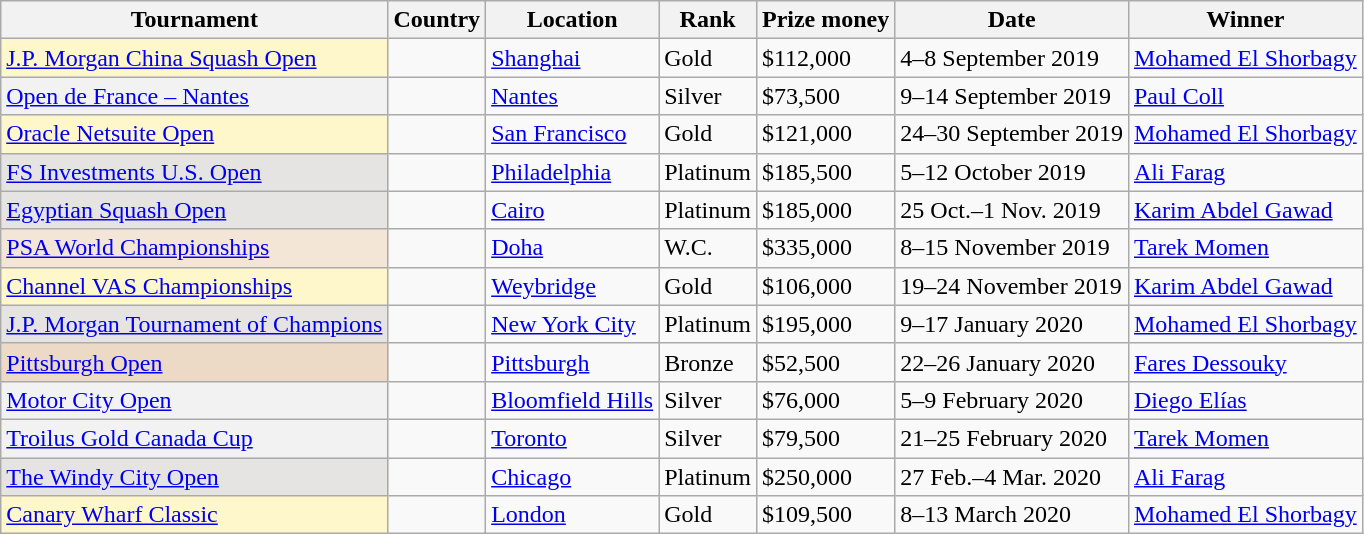<table class=wikitable>
<tr>
<th>Tournament</th>
<th>Country</th>
<th>Location</th>
<th>Rank</th>
<th>Prize money</th>
<th>Date</th>
<th>Winner</th>
</tr>
<tr>
<td style="background:#fff7cc;"><a href='#'>J.P. Morgan China Squash Open</a></td>
<td></td>
<td><a href='#'>Shanghai</a></td>
<td>Gold</td>
<td>$112,000</td>
<td>4–8 September 2019</td>
<td> <a href='#'>Mohamed El Shorbagy</a></td>
</tr>
<tr>
<td style="background:#f2f2f2;"><a href='#'>Open de France – Nantes</a></td>
<td></td>
<td><a href='#'>Nantes</a></td>
<td>Silver</td>
<td>$73,500</td>
<td>9–14 September 2019</td>
<td> <a href='#'>Paul Coll</a></td>
</tr>
<tr>
<td style="background:#fff7cc;"><a href='#'>Oracle Netsuite Open</a></td>
<td></td>
<td><a href='#'>San Francisco</a></td>
<td>Gold</td>
<td>$121,000</td>
<td>24–30 September 2019</td>
<td> <a href='#'>Mohamed El Shorbagy</a></td>
</tr>
<tr>
<td style="background:#E5E4E2;"><a href='#'>FS Investments U.S. Open</a></td>
<td></td>
<td><a href='#'>Philadelphia</a></td>
<td>Platinum</td>
<td>$185,500</td>
<td>5–12 October 2019</td>
<td> <a href='#'>Ali Farag</a></td>
</tr>
<tr>
<td style="background:#E5E4E2;"><a href='#'> Egyptian Squash Open</a></td>
<td></td>
<td><a href='#'>Cairo</a></td>
<td>Platinum</td>
<td>$185,000</td>
<td>25 Oct.–1 Nov. 2019</td>
<td> <a href='#'>Karim Abdel Gawad</a></td>
</tr>
<tr>
<td style="background:#F3E6D7;"><a href='#'>PSA World Championships</a></td>
<td></td>
<td><a href='#'>Doha</a></td>
<td>W.C.</td>
<td>$335,000</td>
<td>8–15 November 2019</td>
<td> <a href='#'>Tarek Momen</a></td>
</tr>
<tr>
<td style="background:#fff7cc;"><a href='#'>Channel VAS Championships</a></td>
<td></td>
<td><a href='#'>Weybridge</a></td>
<td>Gold</td>
<td>$106,000</td>
<td>19–24 November 2019</td>
<td> <a href='#'>Karim Abdel Gawad</a></td>
</tr>
<tr>
<td style="background:#E5E4E2;"><a href='#'>J.P. Morgan Tournament of Champions</a></td>
<td></td>
<td><a href='#'>New York City</a></td>
<td>Platinum</td>
<td>$195,000</td>
<td>9–17 January 2020</td>
<td> <a href='#'>Mohamed El Shorbagy</a></td>
</tr>
<tr>
<td style="background:#ecd9c6;"><a href='#'>Pittsburgh Open</a></td>
<td></td>
<td><a href='#'>Pittsburgh</a></td>
<td>Bronze</td>
<td>$52,500</td>
<td>22–26 January 2020</td>
<td> <a href='#'>Fares Dessouky</a></td>
</tr>
<tr>
<td style="background:#f2f2f2;"><a href='#'>Motor City Open</a></td>
<td></td>
<td><a href='#'>Bloomfield Hills</a></td>
<td>Silver</td>
<td>$76,000</td>
<td>5–9 February 2020</td>
<td> <a href='#'>Diego Elías</a></td>
</tr>
<tr>
<td style="background:#f2f2f2;"><a href='#'>Troilus Gold Canada Cup</a></td>
<td></td>
<td><a href='#'>Toronto</a></td>
<td>Silver</td>
<td>$79,500</td>
<td>21–25 February 2020</td>
<td> <a href='#'>Tarek Momen</a></td>
</tr>
<tr>
<td style="background:#E5E4E2;"><a href='#'>The Windy City Open</a></td>
<td></td>
<td><a href='#'>Chicago</a></td>
<td>Platinum</td>
<td>$250,000</td>
<td>27 Feb.–4 Mar. 2020</td>
<td> <a href='#'>Ali Farag</a></td>
</tr>
<tr>
<td style="background:#fff7cc;"><a href='#'>Canary Wharf Classic</a></td>
<td></td>
<td><a href='#'>London</a></td>
<td>Gold</td>
<td>$109,500</td>
<td>8–13 March 2020</td>
<td> <a href='#'>Mohamed El Shorbagy</a></td>
</tr>
</table>
